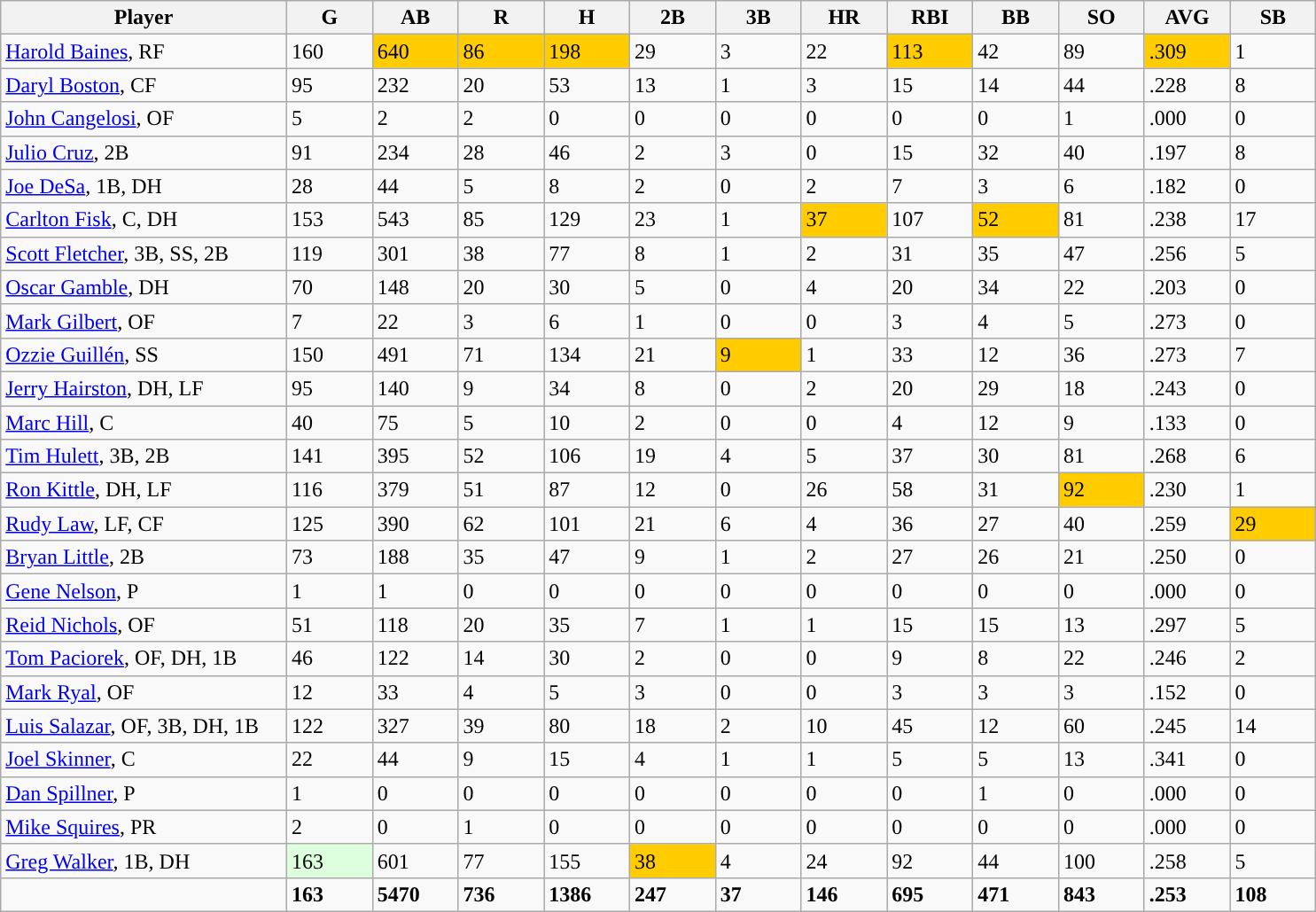<table class="wikitable sortable">
<tr>
<th bgcolor="#DDDDFF" width="20%">Player</th>
<th bgcolor="#DDDDFF" width="6%">G</th>
<th bgcolor="#DDDDFF" width="6%">AB</th>
<th bgcolor="#DDDDFF" width="6%">R</th>
<th bgcolor="#DDDDFF" width="6%">H</th>
<th bgcolor="#DDDDFF" width="6%">2B</th>
<th bgcolor="#DDDDFF" width="6%">3B</th>
<th bgcolor="#DDDDFF" width="6%">HR</th>
<th bgcolor="#DDDDFF" width="6%">RBI</th>
<th bgcolor="#DDDDFF" width="6%">BB</th>
<th bgcolor="#DDDDFF" width="6%">SO</th>
<th bgcolor="#DDDDFF" width="6%">AVG</th>
<th bgcolor="#DDDDFF" width="6%">SB</th>
</tr>
<tr>
<td><a href='#'>Harold Baines</a>, RF</td>
<td>160</td>
<td style="background:#fc0;">640</td>
<td style="background:#fc0;">86</td>
<td style="background:#fc0;">198</td>
<td>29</td>
<td>3</td>
<td>22</td>
<td style="background:#fc0;">113</td>
<td>42</td>
<td>89</td>
<td style="background:#fc0;">.309</td>
<td>1</td>
</tr>
<tr>
<td><a href='#'>Daryl Boston</a>, CF</td>
<td>95</td>
<td>232</td>
<td>20</td>
<td>53</td>
<td>13</td>
<td>1</td>
<td>3</td>
<td>15</td>
<td>14</td>
<td>44</td>
<td>.228</td>
<td>8</td>
</tr>
<tr>
<td><a href='#'>John Cangelosi</a>, OF</td>
<td>5</td>
<td>2</td>
<td>2</td>
<td>0</td>
<td>0</td>
<td>0</td>
<td>0</td>
<td>0</td>
<td>0</td>
<td>1</td>
<td>.000</td>
<td>0</td>
</tr>
<tr>
<td><a href='#'>Julio Cruz</a>, 2B</td>
<td>91</td>
<td>234</td>
<td>28</td>
<td>46</td>
<td>2</td>
<td>3</td>
<td>0</td>
<td>15</td>
<td>32</td>
<td>40</td>
<td>.197</td>
<td>8</td>
</tr>
<tr>
<td><a href='#'>Joe DeSa</a>, 1B, DH</td>
<td>28</td>
<td>44</td>
<td>5</td>
<td>8</td>
<td>2</td>
<td>0</td>
<td>2</td>
<td>7</td>
<td>3</td>
<td>6</td>
<td>.182</td>
<td>0</td>
</tr>
<tr>
<td><a href='#'>Carlton Fisk</a>, C, DH</td>
<td>153</td>
<td>543</td>
<td>85</td>
<td>129</td>
<td>23</td>
<td>1</td>
<td style="background:#fc0;">37</td>
<td>107</td>
<td style="background:#fc0;">52</td>
<td>81</td>
<td>.238</td>
<td>17</td>
</tr>
<tr>
<td><a href='#'>Scott Fletcher</a>, 3B, SS, 2B</td>
<td>119</td>
<td>301</td>
<td>38</td>
<td>77</td>
<td>8</td>
<td>1</td>
<td>2</td>
<td>31</td>
<td>35</td>
<td>47</td>
<td>.256</td>
<td>5</td>
</tr>
<tr>
<td><a href='#'>Oscar Gamble</a>, DH</td>
<td>70</td>
<td>148</td>
<td>20</td>
<td>30</td>
<td>5</td>
<td>0</td>
<td>4</td>
<td>20</td>
<td>34</td>
<td>22</td>
<td>.203</td>
<td>0</td>
</tr>
<tr>
<td><a href='#'>Mark Gilbert</a>, OF</td>
<td>7</td>
<td>22</td>
<td>3</td>
<td>6</td>
<td>1</td>
<td>0</td>
<td>0</td>
<td>3</td>
<td>4</td>
<td>5</td>
<td>.273</td>
<td>0</td>
</tr>
<tr>
<td><a href='#'>Ozzie Guillén</a>, SS</td>
<td>150</td>
<td>491</td>
<td>71</td>
<td>134</td>
<td>21</td>
<td style="background:#fc0;">9</td>
<td>1</td>
<td>33</td>
<td>12</td>
<td>36</td>
<td>.273</td>
<td>7</td>
</tr>
<tr>
<td><a href='#'>Jerry Hairston</a>, DH, LF</td>
<td>95</td>
<td>140</td>
<td>9</td>
<td>34</td>
<td>8</td>
<td>0</td>
<td>2</td>
<td>20</td>
<td>29</td>
<td>18</td>
<td>.243</td>
<td>0</td>
</tr>
<tr>
<td><a href='#'>Marc Hill</a>, C</td>
<td>40</td>
<td>75</td>
<td>5</td>
<td>10</td>
<td>2</td>
<td>0</td>
<td>0</td>
<td>4</td>
<td>12</td>
<td>9</td>
<td>.133</td>
<td>0</td>
</tr>
<tr>
<td><a href='#'>Tim Hulett</a>, 3B, 2B</td>
<td>141</td>
<td>395</td>
<td>52</td>
<td>106</td>
<td>19</td>
<td>4</td>
<td>5</td>
<td>37</td>
<td>30</td>
<td>81</td>
<td>.268</td>
<td>6</td>
</tr>
<tr>
<td><a href='#'>Ron Kittle</a>, DH, LF</td>
<td>116</td>
<td>379</td>
<td>51</td>
<td>87</td>
<td>12</td>
<td>0</td>
<td>26</td>
<td>58</td>
<td>31</td>
<td style="background:#fc0;">92</td>
<td>.230</td>
<td>1</td>
</tr>
<tr>
<td><a href='#'>Rudy Law</a>, LF, CF</td>
<td>125</td>
<td>390</td>
<td>62</td>
<td>101</td>
<td>21</td>
<td>6</td>
<td>4</td>
<td>36</td>
<td>27</td>
<td>40</td>
<td>.259</td>
<td style="background:#fc0;">29</td>
</tr>
<tr>
<td><a href='#'>Bryan Little</a>, 2B</td>
<td>73</td>
<td>188</td>
<td>35</td>
<td>47</td>
<td>9</td>
<td>1</td>
<td>2</td>
<td>27</td>
<td>26</td>
<td>21</td>
<td>.250</td>
<td>0</td>
</tr>
<tr>
<td><a href='#'>Gene Nelson</a>, P</td>
<td>1</td>
<td>1</td>
<td>0</td>
<td>0</td>
<td>0</td>
<td>0</td>
<td>0</td>
<td>0</td>
<td>0</td>
<td>0</td>
<td>.000</td>
<td>0</td>
</tr>
<tr>
<td><a href='#'>Reid Nichols</a>, OF</td>
<td>51</td>
<td>118</td>
<td>20</td>
<td>35</td>
<td>7</td>
<td>1</td>
<td>1</td>
<td>15</td>
<td>15</td>
<td>13</td>
<td>.297</td>
<td>5</td>
</tr>
<tr>
<td><a href='#'>Tom Paciorek</a>, OF, DH, 1B</td>
<td>46</td>
<td>122</td>
<td>14</td>
<td>30</td>
<td>2</td>
<td>0</td>
<td>0</td>
<td>9</td>
<td>8</td>
<td>22</td>
<td>.246</td>
<td>2</td>
</tr>
<tr>
<td><a href='#'>Mark Ryal</a>, OF</td>
<td>12</td>
<td>33</td>
<td>4</td>
<td>5</td>
<td>3</td>
<td>0</td>
<td>0</td>
<td>3</td>
<td>3</td>
<td>3</td>
<td>.152</td>
<td>0</td>
</tr>
<tr>
<td><a href='#'>Luis Salazar</a>, OF, 3B, DH, 1B</td>
<td>122</td>
<td>327</td>
<td>39</td>
<td>80</td>
<td>18</td>
<td>2</td>
<td>10</td>
<td>45</td>
<td>12</td>
<td>60</td>
<td>.245</td>
<td>14</td>
</tr>
<tr>
<td><a href='#'>Joel Skinner</a>, C</td>
<td>22</td>
<td>44</td>
<td>9</td>
<td>15</td>
<td>4</td>
<td>1</td>
<td>1</td>
<td>5</td>
<td>5</td>
<td>13</td>
<td>.341</td>
<td>0</td>
</tr>
<tr>
<td><a href='#'>Dan Spillner</a>, P</td>
<td>1</td>
<td>0</td>
<td>0</td>
<td>0</td>
<td>0</td>
<td>0</td>
<td>0</td>
<td>0</td>
<td>1</td>
<td>0</td>
<td>.000</td>
<td>0</td>
</tr>
<tr>
<td><a href='#'>Mike Squires</a>, PR</td>
<td>2</td>
<td>0</td>
<td>1</td>
<td>0</td>
<td>0</td>
<td>0</td>
<td>0</td>
<td>0</td>
<td>0</td>
<td>0</td>
<td>.000</td>
<td>0</td>
</tr>
<tr>
<td><a href='#'>Greg Walker</a>, 1B, DH</td>
<td style="background:#DDFFDD;">163</td>
<td>601</td>
<td>77</td>
<td>155</td>
<td style="background:#fc0;">38</td>
<td>4</td>
<td>24</td>
<td>92</td>
<td>44</td>
<td>100</td>
<td>.258</td>
<td>5</td>
</tr>
<tr class="sortbottom">
<td></td>
<td><strong>163</strong></td>
<td><strong>5470</strong></td>
<td><strong>736</strong></td>
<td><strong>1386</strong></td>
<td><strong>247</strong></td>
<td><strong>37</strong></td>
<td><strong>146</strong></td>
<td><strong>695</strong></td>
<td><strong>471</strong></td>
<td><strong>843</strong></td>
<td><strong>.253</strong></td>
<td><strong>108</strong></td>
</tr>
</table>
